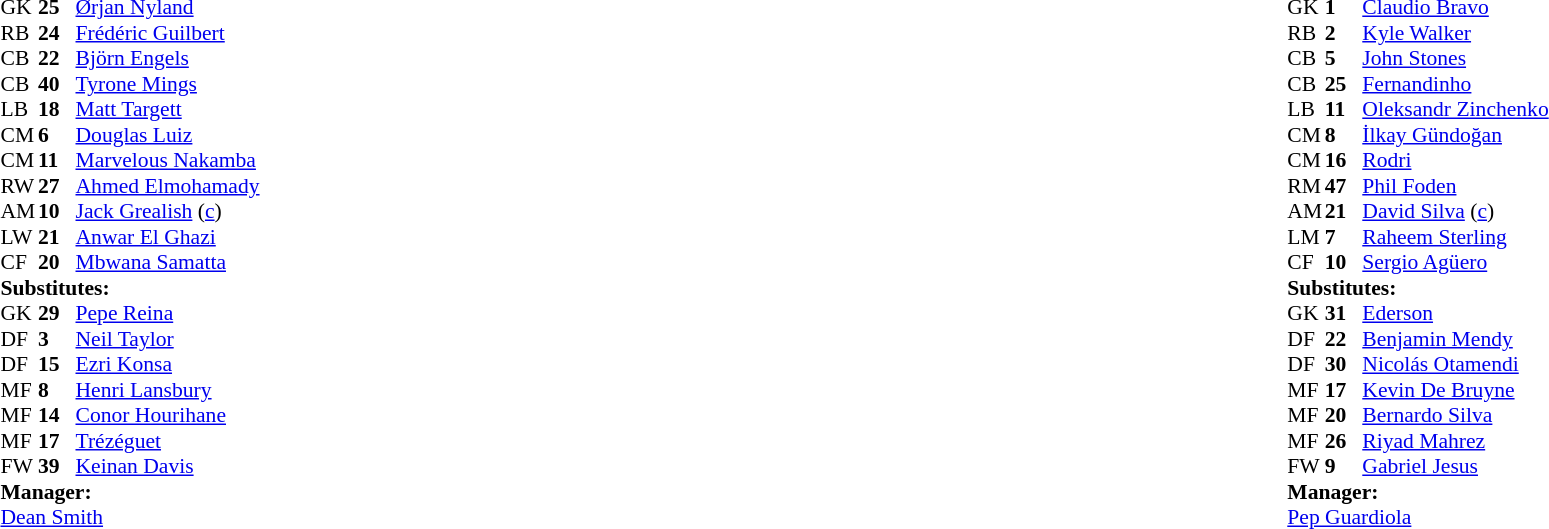<table width="100%">
<tr>
<td valign="top" width="40%"><br><table style="font-size:90%" cellspacing="0" cellpadding="0">
<tr>
<th width=25></th>
<th width=25></th>
</tr>
<tr>
<td>GK</td>
<td><strong>25</strong></td>
<td> <a href='#'>Ørjan Nyland</a></td>
</tr>
<tr>
<td>RB</td>
<td><strong>24</strong></td>
<td> <a href='#'>Frédéric Guilbert</a></td>
</tr>
<tr>
<td>CB</td>
<td><strong>22</strong></td>
<td> <a href='#'>Björn Engels</a></td>
</tr>
<tr>
<td>CB</td>
<td><strong>40</strong></td>
<td> <a href='#'>Tyrone Mings</a></td>
<td></td>
</tr>
<tr>
<td>LB</td>
<td><strong>18</strong></td>
<td> <a href='#'>Matt Targett</a></td>
</tr>
<tr>
<td>CM</td>
<td><strong>6</strong></td>
<td> <a href='#'>Douglas Luiz</a></td>
</tr>
<tr>
<td>CM</td>
<td><strong>11</strong></td>
<td> <a href='#'>Marvelous Nakamba</a></td>
<td></td>
</tr>
<tr>
<td>RW</td>
<td><strong>27</strong></td>
<td> <a href='#'>Ahmed Elmohamady</a></td>
<td></td>
<td></td>
</tr>
<tr>
<td>AM</td>
<td><strong>10</strong></td>
<td> <a href='#'>Jack Grealish</a> (<a href='#'>c</a>)</td>
</tr>
<tr>
<td>LW</td>
<td><strong>21</strong></td>
<td> <a href='#'>Anwar El Ghazi</a></td>
<td></td>
<td></td>
</tr>
<tr>
<td>CF</td>
<td><strong>20</strong></td>
<td> <a href='#'>Mbwana Samatta</a></td>
<td></td>
<td></td>
</tr>
<tr>
<td colspan=3><strong>Substitutes:</strong></td>
</tr>
<tr>
<td>GK</td>
<td><strong>29</strong></td>
<td> <a href='#'>Pepe Reina</a></td>
</tr>
<tr>
<td>DF</td>
<td><strong>3</strong></td>
<td> <a href='#'>Neil Taylor</a></td>
</tr>
<tr>
<td>DF</td>
<td><strong>15</strong></td>
<td> <a href='#'>Ezri Konsa</a></td>
</tr>
<tr>
<td>MF</td>
<td><strong>8</strong></td>
<td> <a href='#'>Henri Lansbury</a></td>
</tr>
<tr>
<td>MF</td>
<td><strong>14</strong></td>
<td> <a href='#'>Conor Hourihane</a></td>
<td></td>
<td></td>
</tr>
<tr>
<td>MF</td>
<td><strong>17</strong></td>
<td> <a href='#'>Trézéguet</a></td>
<td></td>
<td></td>
</tr>
<tr>
<td>FW</td>
<td><strong>39</strong></td>
<td> <a href='#'>Keinan Davis</a></td>
<td></td>
<td></td>
</tr>
<tr>
<td colspan=3><strong>Manager:</strong></td>
</tr>
<tr>
<td colspan=3> <a href='#'>Dean Smith</a></td>
</tr>
</table>
</td>
<td valign="top"></td>
<td valign="top" width="50%"><br><table style="font-size:90%;margin:auto" cellspacing="0" cellpadding="0">
<tr>
<th width=25></th>
<th width=25></th>
</tr>
<tr>
<td>GK</td>
<td><strong>1</strong></td>
<td> <a href='#'>Claudio Bravo</a></td>
</tr>
<tr>
<td>RB</td>
<td><strong>2</strong></td>
<td> <a href='#'>Kyle Walker</a></td>
</tr>
<tr>
<td>CB</td>
<td><strong>5</strong></td>
<td> <a href='#'>John Stones</a></td>
</tr>
<tr>
<td>CB</td>
<td><strong>25</strong></td>
<td> <a href='#'>Fernandinho</a></td>
</tr>
<tr>
<td>LB</td>
<td><strong>11</strong></td>
<td> <a href='#'>Oleksandr Zinchenko</a></td>
</tr>
<tr>
<td>CM</td>
<td><strong>8</strong></td>
<td> <a href='#'>İlkay Gündoğan</a></td>
<td></td>
<td></td>
</tr>
<tr>
<td>CM</td>
<td><strong>16</strong></td>
<td> <a href='#'>Rodri</a></td>
<td></td>
</tr>
<tr>
<td>RM</td>
<td><strong>47</strong></td>
<td> <a href='#'>Phil Foden</a></td>
</tr>
<tr>
<td>AM</td>
<td><strong>21</strong></td>
<td> <a href='#'>David Silva</a> (<a href='#'>c</a>)</td>
<td></td>
<td></td>
</tr>
<tr>
<td>LM</td>
<td><strong>7</strong></td>
<td> <a href='#'>Raheem Sterling</a></td>
<td></td>
</tr>
<tr>
<td>CF</td>
<td><strong>10</strong></td>
<td> <a href='#'>Sergio Agüero</a></td>
<td></td>
<td></td>
</tr>
<tr>
<td colspan=3><strong>Substitutes:</strong></td>
</tr>
<tr>
<td>GK</td>
<td><strong>31</strong></td>
<td> <a href='#'>Ederson</a></td>
</tr>
<tr>
<td>DF</td>
<td><strong>22</strong></td>
<td> <a href='#'>Benjamin Mendy</a></td>
</tr>
<tr>
<td>DF</td>
<td><strong>30</strong></td>
<td> <a href='#'>Nicolás Otamendi</a></td>
</tr>
<tr>
<td>MF</td>
<td><strong>17</strong></td>
<td> <a href='#'>Kevin De Bruyne</a></td>
<td></td>
<td></td>
</tr>
<tr>
<td>MF</td>
<td><strong>20</strong></td>
<td> <a href='#'>Bernardo Silva</a></td>
<td></td>
<td></td>
</tr>
<tr>
<td>MF</td>
<td><strong>26</strong></td>
<td> <a href='#'>Riyad Mahrez</a></td>
</tr>
<tr>
<td>FW</td>
<td><strong>9</strong></td>
<td> <a href='#'>Gabriel Jesus</a></td>
<td></td>
<td></td>
</tr>
<tr>
<td colspan=3><strong>Manager:</strong></td>
</tr>
<tr>
<td colspan=3> <a href='#'>Pep Guardiola</a></td>
</tr>
</table>
</td>
</tr>
</table>
